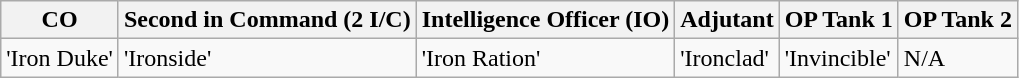<table class="wikitable" border="1">
<tr>
<th>CO</th>
<th>Second in Command (2 I/C)</th>
<th>Intelligence Officer (IO)</th>
<th>Adjutant</th>
<th>OP Tank 1</th>
<th>OP Tank 2</th>
</tr>
<tr>
<td>'Iron Duke'</td>
<td>'Ironside'</td>
<td>'Iron Ration'</td>
<td>'Ironclad'</td>
<td>'Invincible'</td>
<td>N/A</td>
</tr>
</table>
